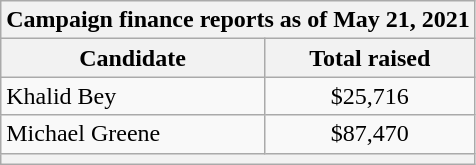<table class="wikitable sortable">
<tr>
<th colspan=3>Campaign finance reports as of May 21, 2021</th>
</tr>
<tr style="text-align:center;">
<th>Candidate</th>
<th>Total raised</th>
</tr>
<tr>
<td>Khalid Bey</td>
<td align="center">$25,716</td>
</tr>
<tr>
<td>Michael Greene</td>
<td align="center">$87,470</td>
</tr>
<tr>
<th colspan="3"></th>
</tr>
</table>
